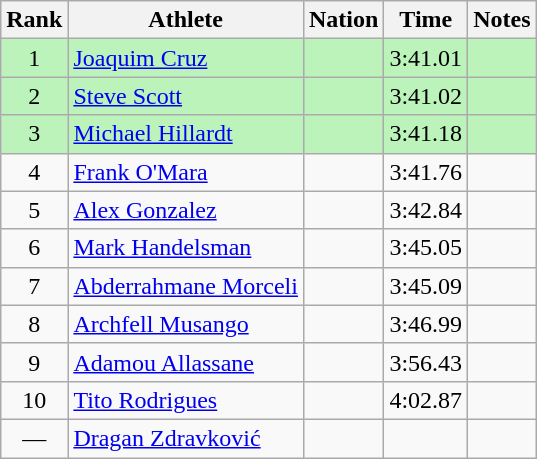<table class="wikitable sortable" style="text-align:center">
<tr>
<th>Rank</th>
<th>Athlete</th>
<th>Nation</th>
<th>Time</th>
<th>Notes</th>
</tr>
<tr style="background:#bbf3bb;">
<td>1</td>
<td align=left><a href='#'>Joaquim Cruz</a></td>
<td align=left></td>
<td>3:41.01</td>
<td></td>
</tr>
<tr style="background:#bbf3bb;">
<td>2</td>
<td align=left><a href='#'>Steve Scott</a></td>
<td align=left></td>
<td>3:41.02</td>
<td></td>
</tr>
<tr style="background:#bbf3bb;">
<td>3</td>
<td align=left><a href='#'>Michael Hillardt</a></td>
<td align=left></td>
<td>3:41.18</td>
<td></td>
</tr>
<tr>
<td>4</td>
<td align=left><a href='#'>Frank O'Mara</a></td>
<td align=left></td>
<td>3:41.76</td>
<td></td>
</tr>
<tr>
<td>5</td>
<td align=left><a href='#'>Alex Gonzalez</a></td>
<td align=left></td>
<td>3:42.84</td>
<td></td>
</tr>
<tr>
<td>6</td>
<td align=left><a href='#'>Mark Handelsman</a></td>
<td align=left></td>
<td>3:45.05</td>
<td></td>
</tr>
<tr>
<td>7</td>
<td align=left><a href='#'>Abderrahmane Morceli</a></td>
<td align=left></td>
<td>3:45.09</td>
<td></td>
</tr>
<tr>
<td>8</td>
<td align=left><a href='#'>Archfell Musango</a></td>
<td align=left></td>
<td>3:46.99</td>
<td></td>
</tr>
<tr>
<td>9</td>
<td align=left><a href='#'>Adamou Allassane</a></td>
<td align=left></td>
<td>3:56.43</td>
<td></td>
</tr>
<tr>
<td>10</td>
<td align=left><a href='#'>Tito Rodrigues</a></td>
<td align=left></td>
<td>4:02.87</td>
<td></td>
</tr>
<tr>
<td data-sort-value=11>—</td>
<td align=left><a href='#'>Dragan Zdravković</a></td>
<td align=left></td>
<td></td>
<td></td>
</tr>
</table>
